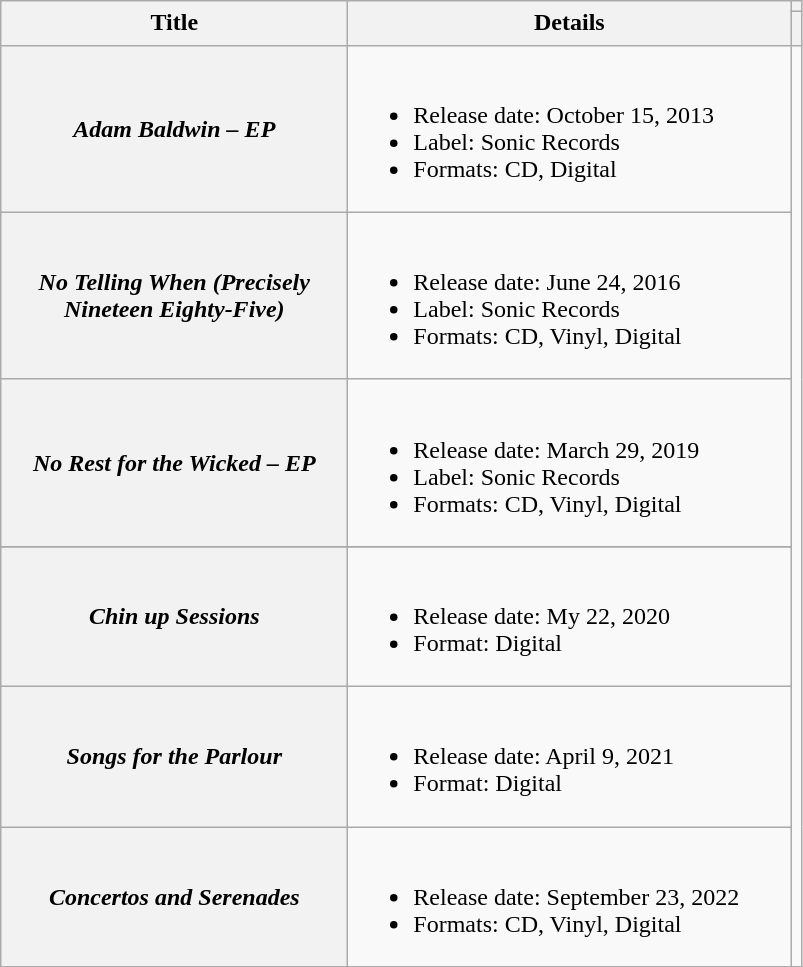<table class="wikitable">
<tr>
<th rowspan="2" style="width:14em;">Title</th>
<th rowspan="2" style="width:18em;">Details</th>
<th colspan="1"></th>
</tr>
<tr style="font-size:smaller;">
<th style="width:1px;"><br></th>
</tr>
<tr>
<th scope="row"><em>Adam Baldwin – EP</em></th>
<td><br><ul><li>Release date: October 15, 2013</li><li>Label: Sonic Records</li><li>Formats: CD, Digital</li></ul></td>
</tr>
<tr>
<th scope="row"><em>No Telling When (Precisely Nineteen Eighty-Five)</em></th>
<td><br><ul><li>Release date: June 24, 2016</li><li>Label: Sonic Records</li><li>Formats: CD, Vinyl, Digital</li></ul></td>
</tr>
<tr>
<th scope="row"><em>No Rest for the Wicked – EP</em></th>
<td><br><ul><li>Release date: March 29, 2019</li><li>Label: Sonic Records</li><li>Formats: CD, Vinyl, Digital</li></ul></td>
</tr>
<tr>
</tr>
<tr>
<th scope="row"><em>Chin up Sessions</em></th>
<td><br><ul><li>Release date: My 22, 2020</li><li>Format: Digital</li></ul></td>
</tr>
<tr>
<th scope="row"><em>Songs for the Parlour</em></th>
<td><br><ul><li>Release date: April 9, 2021</li><li>Format: Digital</li></ul></td>
</tr>
<tr>
<th scope="row"><em>Concertos and Serenades</em></th>
<td><br><ul><li>Release date: September 23, 2022</li><li>Formats: CD, Vinyl, Digital</li></ul></td>
</tr>
</table>
